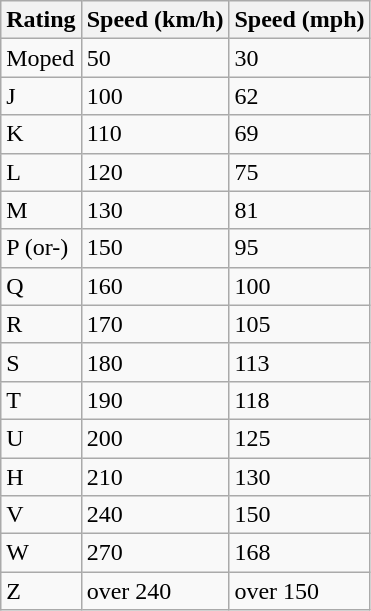<table class="wikitable">
<tr>
<th>Rating</th>
<th>Speed (km/h)</th>
<th>Speed (mph)</th>
</tr>
<tr>
<td>Moped</td>
<td>50</td>
<td>30</td>
</tr>
<tr>
<td>J</td>
<td>100</td>
<td>62</td>
</tr>
<tr>
<td>K</td>
<td>110</td>
<td>69</td>
</tr>
<tr>
<td>L</td>
<td>120</td>
<td>75</td>
</tr>
<tr>
<td>M</td>
<td>130</td>
<td>81</td>
</tr>
<tr>
<td>P (or-)</td>
<td>150</td>
<td>95</td>
</tr>
<tr>
<td>Q</td>
<td>160</td>
<td>100</td>
</tr>
<tr>
<td>R</td>
<td>170</td>
<td>105</td>
</tr>
<tr>
<td>S</td>
<td>180</td>
<td>113</td>
</tr>
<tr>
<td>T</td>
<td>190</td>
<td>118</td>
</tr>
<tr>
<td>U</td>
<td>200</td>
<td>125</td>
</tr>
<tr>
<td>H</td>
<td>210</td>
<td>130</td>
</tr>
<tr>
<td>V</td>
<td>240</td>
<td>150</td>
</tr>
<tr>
<td>W</td>
<td>270</td>
<td>168</td>
</tr>
<tr>
<td>Z</td>
<td>over 240</td>
<td>over 150</td>
</tr>
</table>
